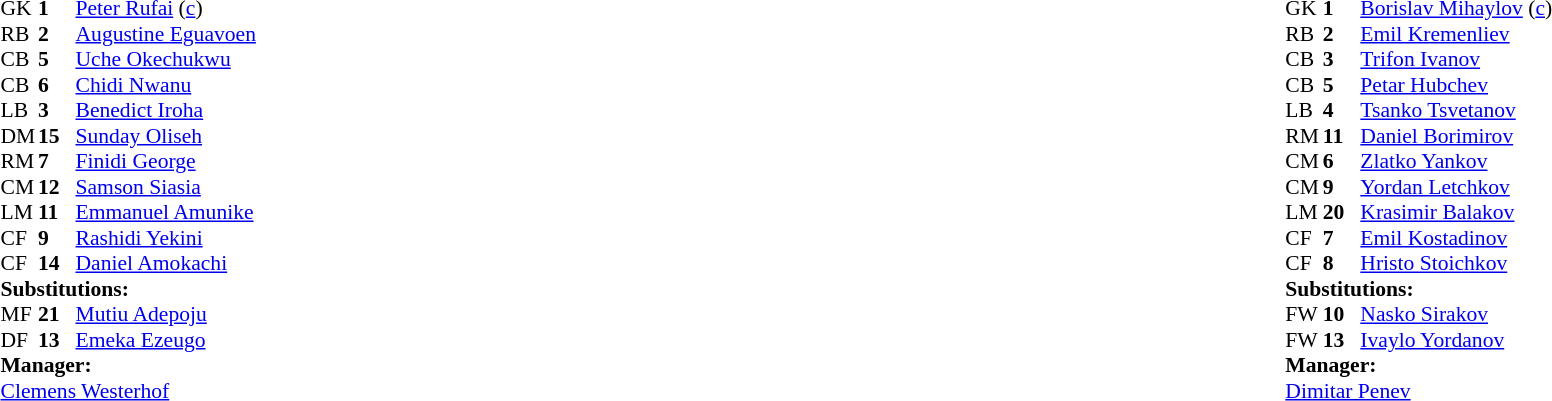<table width="100%">
<tr>
<td valign="top" width="50%"><br><table style="font-size: 90%" cellspacing="0" cellpadding="0">
<tr>
<th width="25"></th>
<th width="25"></th>
</tr>
<tr>
<td>GK</td>
<td><strong>1</strong></td>
<td><a href='#'>Peter Rufai</a> (<a href='#'>c</a>)</td>
</tr>
<tr>
<td>RB</td>
<td><strong>2</strong></td>
<td><a href='#'>Augustine Eguavoen</a></td>
</tr>
<tr>
<td>CB</td>
<td><strong>5</strong></td>
<td><a href='#'>Uche Okechukwu</a></td>
</tr>
<tr>
<td>CB</td>
<td><strong>6</strong></td>
<td><a href='#'>Chidi Nwanu</a></td>
</tr>
<tr>
<td>LB</td>
<td><strong>3</strong></td>
<td><a href='#'>Benedict Iroha</a></td>
</tr>
<tr>
<td>DM</td>
<td><strong>15</strong></td>
<td><a href='#'>Sunday Oliseh</a></td>
</tr>
<tr>
<td>RM</td>
<td><strong>7</strong></td>
<td><a href='#'>Finidi George</a></td>
<td></td>
<td></td>
</tr>
<tr>
<td>CM</td>
<td><strong>12</strong></td>
<td><a href='#'>Samson Siasia</a></td>
<td></td>
<td></td>
</tr>
<tr>
<td>LM</td>
<td><strong>11</strong></td>
<td><a href='#'>Emmanuel Amunike</a></td>
<td></td>
</tr>
<tr>
<td>CF</td>
<td><strong>9</strong></td>
<td><a href='#'>Rashidi Yekini</a></td>
</tr>
<tr>
<td>CF</td>
<td><strong>14</strong></td>
<td><a href='#'>Daniel Amokachi</a></td>
</tr>
<tr>
<td colspan=3><strong>Substitutions:</strong></td>
</tr>
<tr>
<td>MF</td>
<td><strong>21</strong></td>
<td><a href='#'>Mutiu Adepoju</a></td>
<td></td>
<td></td>
</tr>
<tr>
<td>DF</td>
<td><strong>13</strong></td>
<td><a href='#'>Emeka Ezeugo</a></td>
<td></td>
<td></td>
</tr>
<tr>
<td colspan=3><strong>Manager:</strong></td>
</tr>
<tr>
<td colspan="4"> <a href='#'>Clemens Westerhof</a></td>
</tr>
</table>
</td>
<td valign="top"></td>
<td valign="top" width="50%"><br><table style="font-size: 90%" cellspacing="0" cellpadding="0" align=center>
<tr>
<th width="25"></th>
<th width="25"></th>
</tr>
<tr>
<td>GK</td>
<td><strong>1</strong></td>
<td><a href='#'>Borislav Mihaylov</a> (<a href='#'>c</a>)</td>
</tr>
<tr>
<td>RB</td>
<td><strong>2</strong></td>
<td><a href='#'>Emil Kremenliev</a></td>
</tr>
<tr>
<td>CB</td>
<td><strong>3</strong></td>
<td><a href='#'>Trifon Ivanov</a></td>
</tr>
<tr>
<td>CB</td>
<td><strong>5</strong></td>
<td><a href='#'>Petar Hubchev</a></td>
</tr>
<tr>
<td>LB</td>
<td><strong>4</strong></td>
<td><a href='#'>Tsanko Tsvetanov</a></td>
</tr>
<tr>
<td>RM</td>
<td><strong>11</strong></td>
<td><a href='#'>Daniel Borimirov</a></td>
<td></td>
<td></td>
</tr>
<tr>
<td>CM</td>
<td><strong>6</strong></td>
<td><a href='#'>Zlatko Yankov</a></td>
</tr>
<tr>
<td>CM</td>
<td><strong>9</strong></td>
<td><a href='#'>Yordan Letchkov</a></td>
<td></td>
<td></td>
</tr>
<tr>
<td>LM</td>
<td><strong>20</strong></td>
<td><a href='#'>Krasimir Balakov</a></td>
</tr>
<tr>
<td>CF</td>
<td><strong>7</strong></td>
<td><a href='#'>Emil Kostadinov</a></td>
</tr>
<tr>
<td>CF</td>
<td><strong>8</strong></td>
<td><a href='#'>Hristo Stoichkov</a></td>
</tr>
<tr>
<td colspan=3><strong>Substitutions:</strong></td>
</tr>
<tr>
<td>FW</td>
<td><strong>10</strong></td>
<td><a href='#'>Nasko Sirakov</a></td>
<td></td>
<td></td>
</tr>
<tr>
<td>FW</td>
<td><strong>13</strong></td>
<td><a href='#'>Ivaylo Yordanov</a></td>
<td></td>
<td></td>
</tr>
<tr>
<td colspan=3><strong>Manager:</strong></td>
</tr>
<tr>
<td colspan="4"><a href='#'>Dimitar Penev</a></td>
</tr>
</table>
</td>
</tr>
</table>
